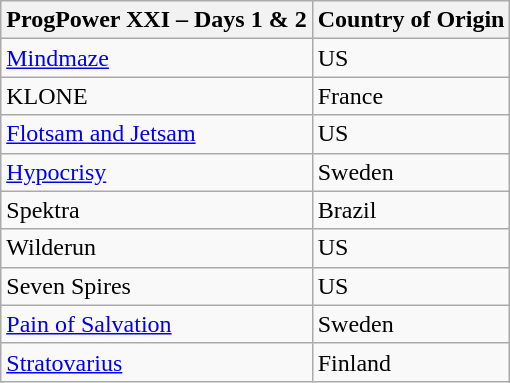<table class="wikitable">
<tr>
<th>ProgPower XXI – Days 1 & 2</th>
<th>Country of Origin</th>
</tr>
<tr>
<td><a href='#'>Mindmaze</a></td>
<td>US</td>
</tr>
<tr>
<td>KLONE</td>
<td>France</td>
</tr>
<tr>
<td><a href='#'>Flotsam and Jetsam</a></td>
<td>US</td>
</tr>
<tr>
<td><a href='#'>Hypocrisy</a></td>
<td>Sweden</td>
</tr>
<tr>
<td>Spektra</td>
<td>Brazil</td>
</tr>
<tr>
<td>Wilderun</td>
<td>US</td>
</tr>
<tr>
<td>Seven Spires</td>
<td>US</td>
</tr>
<tr>
<td><a href='#'>Pain of Salvation</a></td>
<td>Sweden</td>
</tr>
<tr>
<td><a href='#'>Stratovarius</a></td>
<td>Finland</td>
</tr>
</table>
